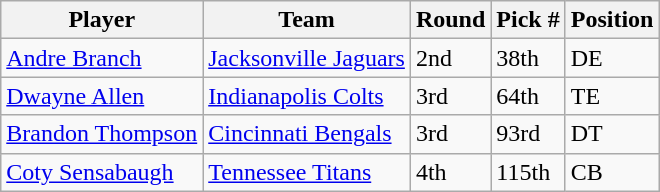<table class="wikitable">
<tr>
<th>Player</th>
<th>Team</th>
<th>Round</th>
<th>Pick #</th>
<th>Position</th>
</tr>
<tr>
<td><a href='#'>Andre Branch</a></td>
<td><a href='#'>Jacksonville Jaguars</a></td>
<td>2nd</td>
<td>38th</td>
<td>DE</td>
</tr>
<tr>
<td><a href='#'>Dwayne Allen</a></td>
<td><a href='#'>Indianapolis Colts</a></td>
<td>3rd</td>
<td>64th</td>
<td>TE</td>
</tr>
<tr>
<td><a href='#'>Brandon Thompson</a></td>
<td><a href='#'>Cincinnati Bengals</a></td>
<td>3rd</td>
<td>93rd</td>
<td>DT</td>
</tr>
<tr>
<td><a href='#'>Coty Sensabaugh</a></td>
<td><a href='#'>Tennessee Titans</a></td>
<td>4th</td>
<td>115th</td>
<td>CB</td>
</tr>
</table>
